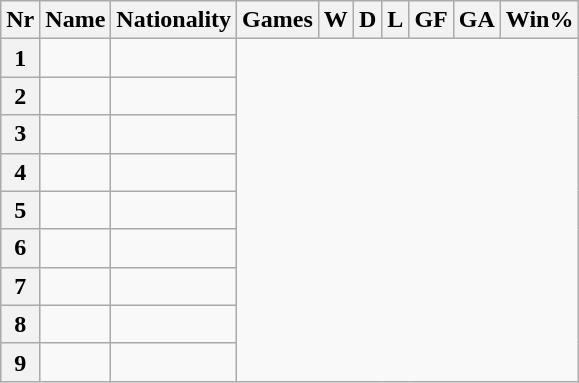<table class="wikitable plainrowheaders sortable">
<tr>
<th scope="col">Nr</th>
<th scope="col">Name</th>
<th scope="col">Nationality</th>
<th scope="col">Games</th>
<th scope="col">W</th>
<th scope="col">D</th>
<th scope="col">L</th>
<th scope="col">GF</th>
<th scope="col">GA</th>
<th scope="col">Win%</th>
</tr>
<tr>
<th scope="row">1</th>
<td></td>
<td><br></td>
</tr>
<tr>
<th scope="row">2</th>
<td></td>
<td><br></td>
</tr>
<tr>
<th scope="row">3</th>
<td></td>
<td><br></td>
</tr>
<tr>
<th scope="row">4</th>
<td></td>
<td><br></td>
</tr>
<tr>
<th scope="row">5</th>
<td></td>
<td><br></td>
</tr>
<tr>
<th scope="row">6</th>
<td></td>
<td><br></td>
</tr>
<tr>
<th scope="row">7</th>
<td></td>
<td><br></td>
</tr>
<tr>
<th scope="row">8</th>
<td></td>
<td><br></td>
</tr>
<tr>
<th scope="row">9</th>
<td></td>
<td><br></td>
</tr>
</table>
